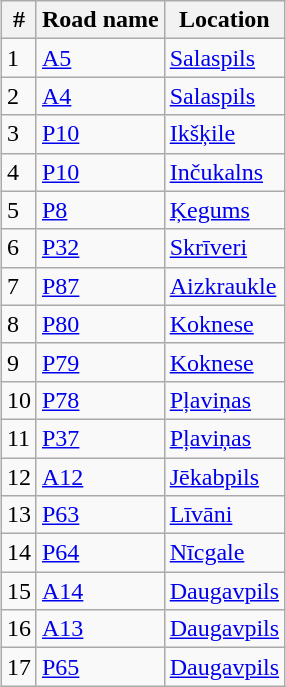<table class="wikitable" style="margin:1em auto;">
<tr>
<th>#</th>
<th>Road name</th>
<th>Location</th>
</tr>
<tr --->
<td>1</td>
<td><a href='#'>A5</a></td>
<td><a href='#'>Salaspils</a></td>
</tr>
<tr --->
<td>2</td>
<td><a href='#'>A4</a></td>
<td><a href='#'>Salaspils</a></td>
</tr>
<tr --->
<td>3</td>
<td><a href='#'>P10</a></td>
<td><a href='#'>Ikšķile</a></td>
</tr>
<tr --->
<td>4</td>
<td><a href='#'>P10</a></td>
<td><a href='#'>Inčukalns</a></td>
</tr>
<tr --->
<td>5</td>
<td><a href='#'>P8</a></td>
<td><a href='#'>Ķegums</a></td>
</tr>
<tr -->
<td>6</td>
<td><a href='#'>P32</a></td>
<td><a href='#'>Skrīveri</a></td>
</tr>
<tr ->
<td>7</td>
<td><a href='#'>P87</a></td>
<td><a href='#'>Aizkraukle</a></td>
</tr>
<tr ->
<td>8</td>
<td><a href='#'>P80</a></td>
<td><a href='#'>Koknese</a></td>
</tr>
<tr ->
<td>9</td>
<td><a href='#'>P79</a></td>
<td><a href='#'>Koknese</a></td>
</tr>
<tr ->
<td>10</td>
<td><a href='#'>P78</a></td>
<td><a href='#'>Pļaviņas</a></td>
</tr>
<tr ->
<td>11</td>
<td><a href='#'>P37</a></td>
<td><a href='#'>Pļaviņas</a></td>
</tr>
<tr ->
<td>12</td>
<td><a href='#'>A12</a></td>
<td><a href='#'>Jēkabpils</a></td>
</tr>
<tr ->
<td>13</td>
<td><a href='#'>P63</a></td>
<td><a href='#'>Līvāni</a></td>
</tr>
<tr ->
<td>14</td>
<td><a href='#'>P64</a></td>
<td><a href='#'>Nīcgale</a></td>
</tr>
<tr ->
<td>15</td>
<td><a href='#'>A14</a></td>
<td><a href='#'>Daugavpils</a></td>
</tr>
<tr ->
<td>16</td>
<td><a href='#'>A13</a></td>
<td><a href='#'>Daugavpils</a></td>
</tr>
<tr ->
<td>17</td>
<td><a href='#'>P65</a></td>
<td><a href='#'>Daugavpils</a></td>
</tr>
</table>
